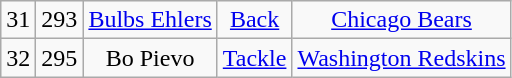<table class="wikitable" style="text-align:center">
<tr>
<td>31</td>
<td>293</td>
<td><a href='#'>Bulbs Ehlers</a></td>
<td><a href='#'>Back</a></td>
<td><a href='#'>Chicago Bears</a></td>
</tr>
<tr>
<td>32</td>
<td>295</td>
<td>Bo Pievo</td>
<td><a href='#'>Tackle</a></td>
<td><a href='#'>Washington Redskins</a></td>
</tr>
</table>
